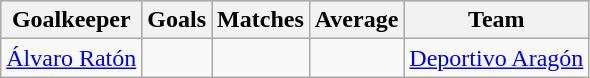<table class="wikitable sortable" class="wikitable">
<tr style="background:#ccc; text-align:center;">
<th>Goalkeeper</th>
<th>Goals</th>
<th>Matches</th>
<th>Average</th>
<th>Team</th>
</tr>
<tr>
<td> <a href='#'>Álvaro Ratón</a></td>
<td></td>
<td></td>
<td></td>
<td><a href='#'>Deportivo Aragón</a></td>
</tr>
</table>
